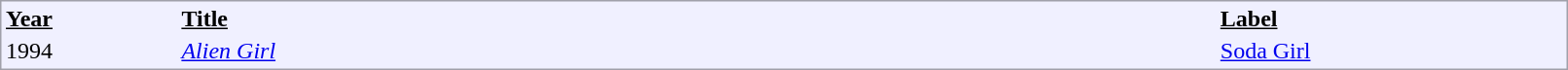<table style="border: 1px solid #a0a0aa; background-color: #f0f0ff; width: 85%; margin-left:8px;">
<tr>
<td width=5%><u><strong>Year</strong></u></td>
<td width=30%><u><strong>Title</strong></u></td>
<td width=10%><u><strong>Label</strong></u></td>
</tr>
<tr>
<td>1994</td>
<td><em><a href='#'>Alien Girl</a></em></td>
<td><a href='#'>Soda Girl</a></td>
</tr>
</table>
